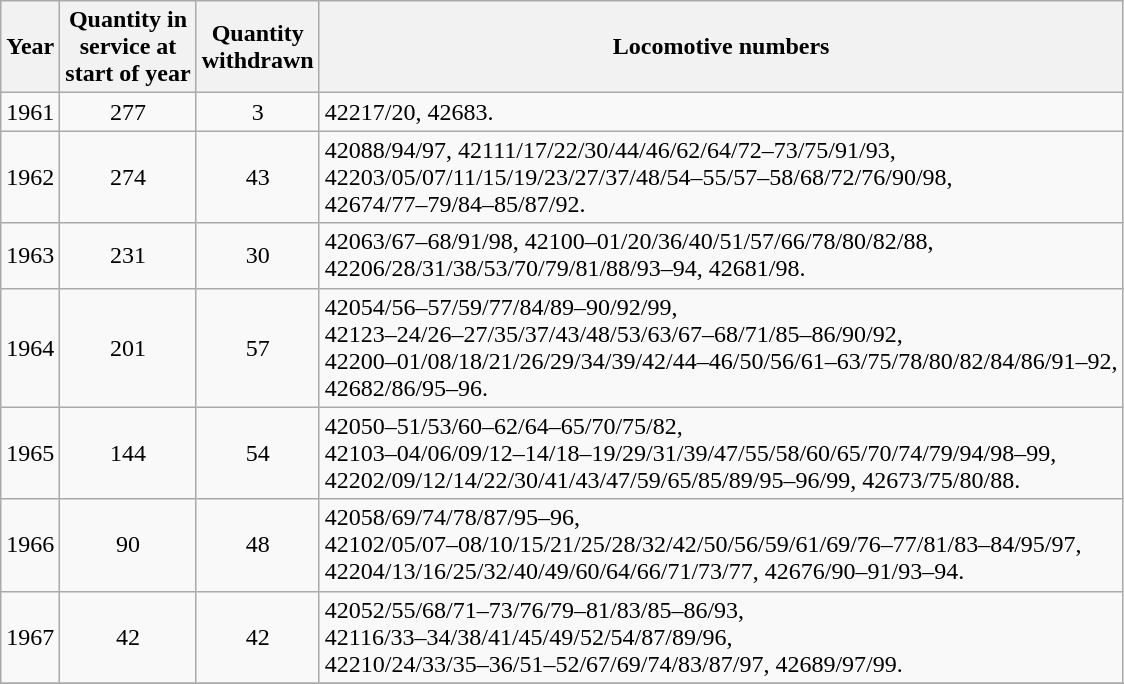<table class=wikitable style=text-align:center>
<tr>
<th>Year</th>
<th>Quantity in<br>service at<br>start of year</th>
<th>Quantity<br>withdrawn</th>
<th>Locomotive numbers</th>
</tr>
<tr>
<td>1961</td>
<td>277</td>
<td>3</td>
<td align=left>42217/20, 42683.</td>
</tr>
<tr>
<td>1962</td>
<td>274</td>
<td>43</td>
<td align=left>42088/94/97, 42111/17/22/30/44/46/62/64/72–73/75/91/93,<br>42203/05/07/11/15/19/23/27/37/48/54–55/57–58/68/72/76/90/98,<br>42674/77–79/84–85/87/92.</td>
</tr>
<tr>
<td>1963</td>
<td>231</td>
<td>30</td>
<td align=left>42063/67–68/91/98, 42100–01/20/36/40/51/57/66/78/80/82/88,<br>42206/28/31/38/53/70/79/81/88/93–94, 42681/98.</td>
</tr>
<tr>
<td>1964</td>
<td>201</td>
<td>57</td>
<td align=left>42054/56–57/59/77/84/89–90/92/99,<br>42123–24/26–27/35/37/43/48/53/63/67–68/71/85–86/90/92,<br>42200–01/08/18/21/26/29/34/39/42/44–46/50/56/61–63/75/78/80/82/84/86/91–92,<br>42682/86/95–96.</td>
</tr>
<tr>
<td>1965</td>
<td>144</td>
<td>54</td>
<td align=left>42050–51/53/60–62/64–65/70/75/82,<br>42103–04/06/09/12–14/18–19/29/31/39/47/55/58/60/65/70/74/79/94/98–99,<br>42202/09/12/14/22/30/41/43/47/59/65/85/89/95–96/99, 42673/75/80/88.</td>
</tr>
<tr>
<td>1966</td>
<td>90</td>
<td>48</td>
<td align=left>42058/69/74/78/87/95–96,<br>42102/05/07–08/10/15/21/25/28/32/42/50/56/59/61/69/76–77/81/83–84/95/97,<br>42204/13/16/25/32/40/49/60/64/66/71/73/77, 42676/90–91/93–94.</td>
</tr>
<tr>
<td>1967</td>
<td>42</td>
<td>42</td>
<td align=left>42052/55/68/71–73/76/79–81/83/85–86/93,<br>42116/33–34/38/41/45/49/52/54/87/89/96,<br>42210/24/33/35–36/51–52/67/69/74/83/87/97, 42689/97/99.</td>
</tr>
<tr>
</tr>
</table>
